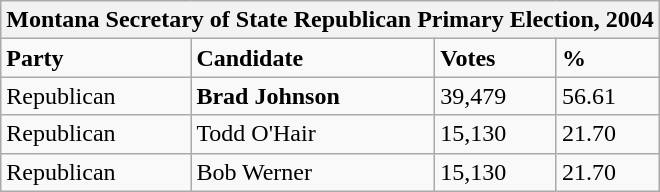<table class="wikitable">
<tr>
<th colspan="4">Montana Secretary of State Republican Primary Election, 2004</th>
</tr>
<tr>
<td><strong>Party</strong></td>
<td><strong>Candidate</strong></td>
<td><strong>Votes</strong></td>
<td><strong>%</strong></td>
</tr>
<tr>
<td>Republican</td>
<td><strong>Brad Johnson</strong></td>
<td>39,479</td>
<td>56.61</td>
</tr>
<tr>
<td>Republican</td>
<td>Todd O'Hair</td>
<td>15,130</td>
<td>21.70</td>
</tr>
<tr>
<td>Republican</td>
<td>Bob Werner</td>
<td>15,130</td>
<td>21.70</td>
</tr>
</table>
